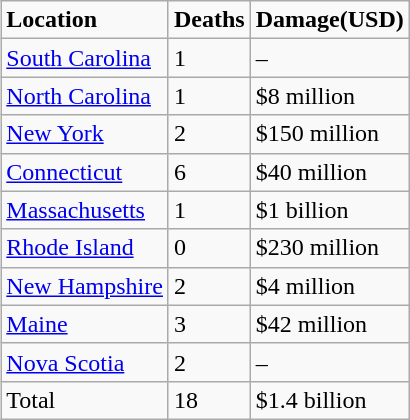<table class="wikitable" style="float:right;margin:0 0 0.5em 1em;">
<tr>
<td><strong>Location</strong></td>
<td><strong>Deaths</strong></td>
<td><strong>Damage(USD)</strong></td>
</tr>
<tr>
<td><a href='#'>South Carolina</a></td>
<td>1</td>
<td>–</td>
</tr>
<tr>
<td><a href='#'>North Carolina</a></td>
<td>1</td>
<td>$8 million</td>
</tr>
<tr>
<td><a href='#'>New York</a></td>
<td>2</td>
<td>$150 million</td>
</tr>
<tr>
<td><a href='#'>Connecticut</a></td>
<td>6</td>
<td>$40 million </td>
</tr>
<tr>
<td><a href='#'>Massachusetts</a></td>
<td>1</td>
<td>$1 billion</td>
</tr>
<tr>
<td><a href='#'>Rhode Island</a></td>
<td>0</td>
<td>$230 million</td>
</tr>
<tr>
<td><a href='#'>New Hampshire</a></td>
<td>2</td>
<td>$4 million</td>
</tr>
<tr>
<td><a href='#'>Maine</a></td>
<td>3</td>
<td>$42 million</td>
</tr>
<tr>
<td><a href='#'>Nova Scotia</a></td>
<td>2</td>
<td>–</td>
</tr>
<tr>
<td>Total</td>
<td>18</td>
<td>$1.4 billion</td>
</tr>
</table>
